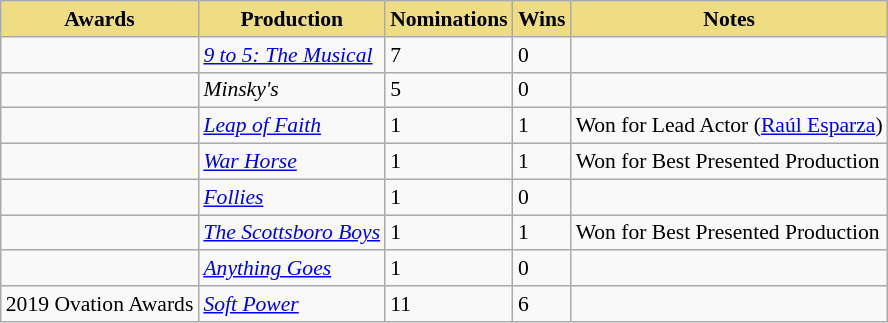<table class="sortable wikitable" style="font-size:90%;">
<tr>
<th style="background:#EEDD82;">Awards</th>
<th style="background:#EEDD82;">Production</th>
<th style="background:#EEDD82;">Nominations</th>
<th style="background:#EEDD82;">Wins</th>
<th style="background:#EEDD82;" class="unsortable">Notes</th>
</tr>
<tr>
<td></td>
<td><em><a href='#'>9 to 5: The Musical</a></em></td>
<td>7</td>
<td>0</td>
<td></td>
</tr>
<tr>
<td></td>
<td><em>Minsky's</em></td>
<td>5</td>
<td>0</td>
<td></td>
</tr>
<tr>
<td></td>
<td><em><a href='#'>Leap of Faith</a></em></td>
<td>1</td>
<td>1</td>
<td>Won for Lead Actor (<a href='#'>Raúl Esparza</a>)</td>
</tr>
<tr>
<td></td>
<td><em><a href='#'>War Horse</a></em></td>
<td>1</td>
<td>1</td>
<td>Won for Best Presented Production</td>
</tr>
<tr>
<td></td>
<td><em><a href='#'>Follies</a></em></td>
<td>1</td>
<td>0</td>
<td></td>
</tr>
<tr>
<td></td>
<td><em><a href='#'>The Scottsboro Boys</a></em></td>
<td>1</td>
<td>1</td>
<td>Won for Best Presented Production</td>
</tr>
<tr>
<td></td>
<td><em><a href='#'>Anything Goes</a></em></td>
<td>1</td>
<td>0</td>
<td></td>
</tr>
<tr>
<td>2019 Ovation Awards</td>
<td><em><a href='#'>Soft Power</a></em></td>
<td>11</td>
<td>6</td>
<td></td>
</tr>
</table>
